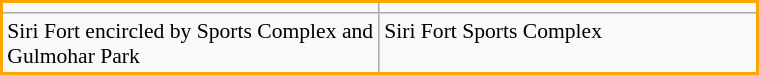<table class="wikitable" align="right" width="40%" style="font-size:90%; border:2px solid orange;">
<tr>
<td width="40%" align="center" valign="center"></td>
<td width="40%" align="center" valign="center"></td>
</tr>
<tr>
<td valign="top">Siri Fort encircled by Sports Complex and Gulmohar Park</td>
<td valign="top">Siri Fort Sports Complex</td>
</tr>
<tr>
</tr>
</table>
